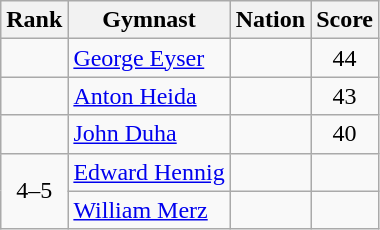<table class="wikitable sortable" style="text-align:center">
<tr>
<th>Rank</th>
<th>Gymnast</th>
<th>Nation</th>
<th>Score</th>
</tr>
<tr>
<td></td>
<td align=left><a href='#'>George Eyser</a></td>
<td align=left></td>
<td>44</td>
</tr>
<tr>
<td></td>
<td align=left><a href='#'>Anton Heida</a></td>
<td align=left></td>
<td>43</td>
</tr>
<tr>
<td></td>
<td align=left><a href='#'>John Duha</a></td>
<td align=left></td>
<td>40</td>
</tr>
<tr>
<td rowspan=2>4–5</td>
<td align=left><a href='#'>Edward Hennig</a></td>
<td align=left></td>
<td></td>
</tr>
<tr>
<td align=left><a href='#'>William Merz</a></td>
<td align=left></td>
<td></td>
</tr>
</table>
